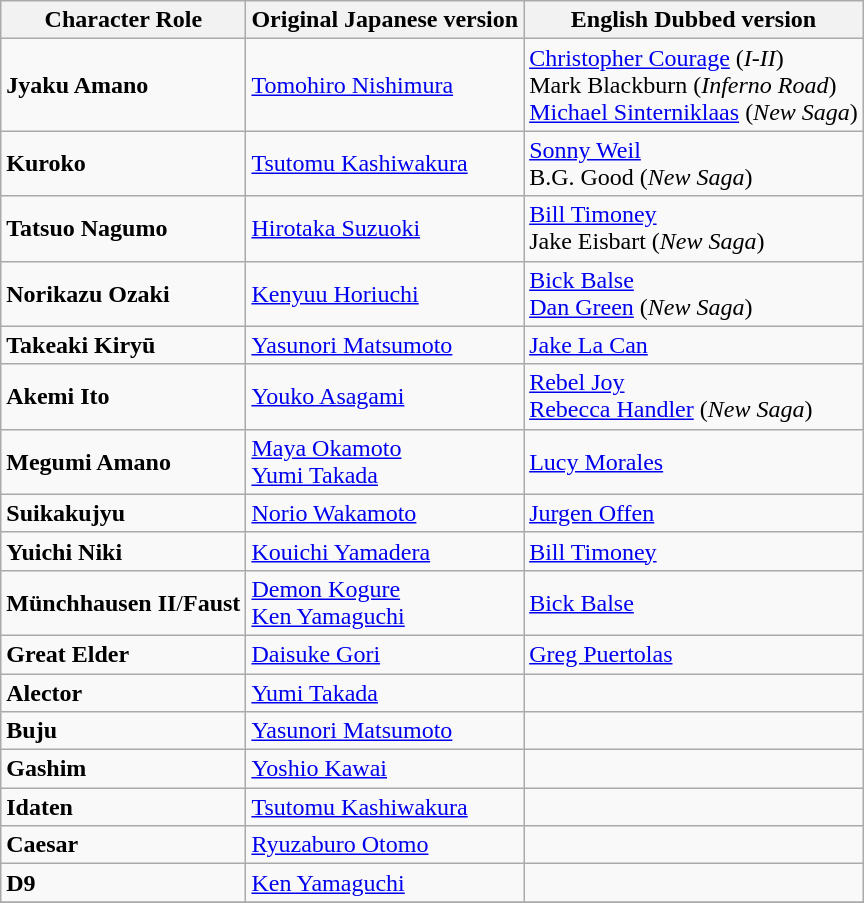<table class="wikitable">
<tr>
<th>Character Role</th>
<th>Original Japanese version</th>
<th>English Dubbed version</th>
</tr>
<tr>
<td><strong>Jyaku Amano</strong></td>
<td><a href='#'>Tomohiro Nishimura</a></td>
<td><a href='#'>Christopher Courage</a> (<em>I-II</em>)<br>Mark Blackburn (<em>Inferno Road</em>)<br><a href='#'>Michael Sinterniklaas</a> (<em>New Saga</em>)</td>
</tr>
<tr>
<td><strong>Kuroko</strong></td>
<td><a href='#'>Tsutomu Kashiwakura</a></td>
<td><a href='#'>Sonny Weil</a><br>B.G. Good (<em>New Saga</em>)</td>
</tr>
<tr>
<td><strong>Tatsuo Nagumo</strong></td>
<td><a href='#'>Hirotaka Suzuoki</a></td>
<td><a href='#'>Bill Timoney</a><br>Jake Eisbart (<em>New Saga</em>)</td>
</tr>
<tr>
<td><strong>Norikazu Ozaki</strong></td>
<td><a href='#'>Kenyuu Horiuchi</a></td>
<td><a href='#'>Bick Balse</a><br><a href='#'>Dan Green</a> (<em>New Saga</em>)</td>
</tr>
<tr>
<td><strong>Takeaki Kiryū </strong></td>
<td><a href='#'>Yasunori Matsumoto</a></td>
<td><a href='#'>Jake La Can</a></td>
</tr>
<tr>
<td><strong>Akemi Ito</strong></td>
<td><a href='#'>Youko Asagami</a></td>
<td><a href='#'>Rebel Joy</a><br><a href='#'>Rebecca Handler</a> (<em>New Saga</em>)</td>
</tr>
<tr>
<td><strong>Megumi Amano</strong></td>
<td><a href='#'>Maya Okamoto</a><br><a href='#'>Yumi Takada</a></td>
<td><a href='#'>Lucy Morales</a></td>
</tr>
<tr>
<td><strong>Suikakujyu</strong></td>
<td><a href='#'>Norio Wakamoto</a></td>
<td><a href='#'>Jurgen Offen</a></td>
</tr>
<tr>
<td><strong>Yuichi Niki</strong></td>
<td><a href='#'>Kouichi Yamadera</a></td>
<td><a href='#'>Bill Timoney</a></td>
</tr>
<tr>
<td><strong>Münchhausen II</strong>/<strong>Faust</strong></td>
<td><a href='#'>Demon Kogure</a><br><a href='#'>Ken Yamaguchi</a></td>
<td><a href='#'>Bick Balse</a></td>
</tr>
<tr>
<td><strong>Great Elder</strong></td>
<td><a href='#'>Daisuke Gori</a></td>
<td><a href='#'>Greg Puertolas</a></td>
</tr>
<tr>
<td><strong>Alector</strong></td>
<td><a href='#'>Yumi Takada</a></td>
<td></td>
</tr>
<tr>
<td><strong>Buju</strong></td>
<td><a href='#'>Yasunori Matsumoto</a></td>
<td></td>
</tr>
<tr>
<td><strong>Gashim</strong></td>
<td><a href='#'>Yoshio Kawai</a></td>
<td></td>
</tr>
<tr>
<td><strong>Idaten</strong></td>
<td><a href='#'>Tsutomu Kashiwakura</a></td>
<td></td>
</tr>
<tr>
<td><strong>Caesar</strong></td>
<td><a href='#'>Ryuzaburo Otomo</a></td>
<td></td>
</tr>
<tr>
<td><strong>D9</strong></td>
<td><a href='#'>Ken Yamaguchi</a></td>
<td></td>
</tr>
<tr>
</tr>
</table>
